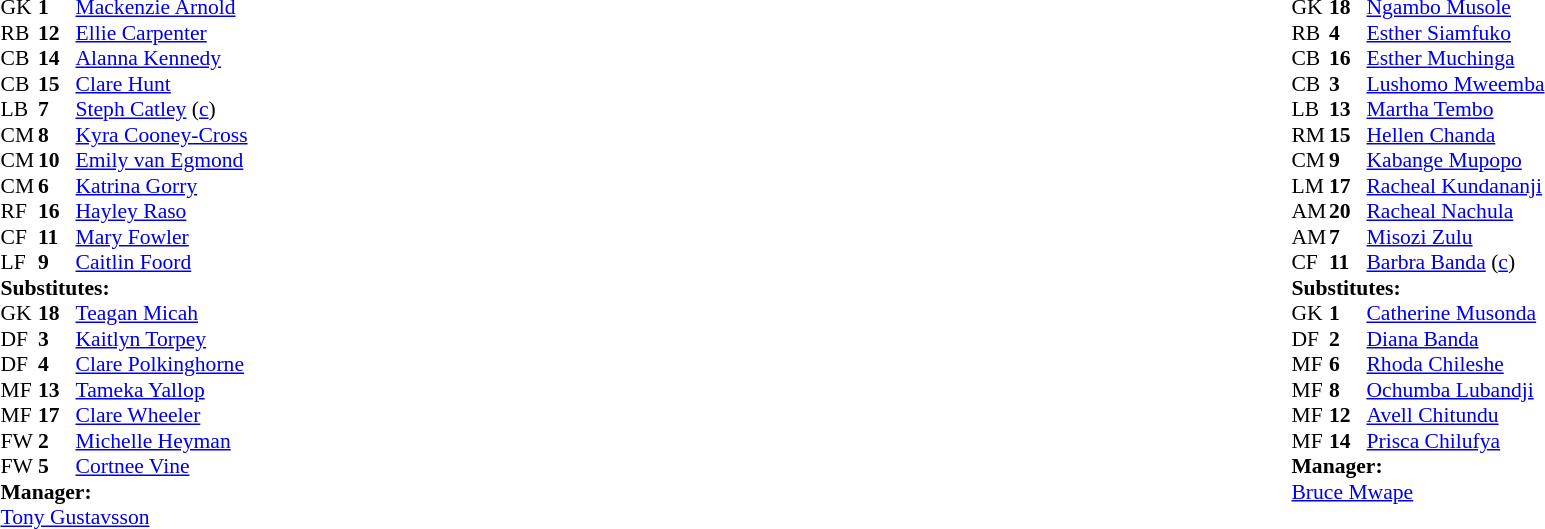<table width="100%">
<tr>
<td valign="top" width="40%"><br><table style="font-size:90%" cellspacing="0" cellpadding="0">
<tr>
<th width=25></th>
<th width=25></th>
</tr>
<tr>
<td>GK</td>
<td><strong>1</strong></td>
<td><a href='#'>Mackenzie Arnold</a></td>
</tr>
<tr>
<td>RB</td>
<td><strong>12</strong></td>
<td><a href='#'>Ellie Carpenter</a></td>
</tr>
<tr>
<td>CB</td>
<td><strong>14</strong></td>
<td><a href='#'>Alanna Kennedy</a></td>
<td></td>
</tr>
<tr>
<td>CB</td>
<td><strong>15</strong></td>
<td><a href='#'>Clare Hunt</a></td>
</tr>
<tr>
<td>LB</td>
<td><strong>7</strong></td>
<td><a href='#'>Steph Catley</a> (<a href='#'>c</a>)</td>
</tr>
<tr>
<td>CM</td>
<td><strong>8</strong></td>
<td><a href='#'>Kyra Cooney-Cross</a></td>
</tr>
<tr>
<td>CM</td>
<td><strong>10</strong></td>
<td><a href='#'>Emily van Egmond</a></td>
<td></td>
<td></td>
</tr>
<tr>
<td>CM</td>
<td><strong>6</strong></td>
<td><a href='#'>Katrina Gorry</a></td>
<td></td>
<td></td>
</tr>
<tr>
<td>RF</td>
<td><strong>16</strong></td>
<td><a href='#'>Hayley Raso</a></td>
<td></td>
<td></td>
</tr>
<tr>
<td>CF</td>
<td><strong>11</strong></td>
<td><a href='#'>Mary Fowler</a></td>
</tr>
<tr>
<td>LF</td>
<td><strong>9</strong></td>
<td><a href='#'>Caitlin Foord</a></td>
</tr>
<tr>
<td colspan="3"><strong>Substitutes:</strong></td>
</tr>
<tr>
<td>GK</td>
<td><strong>18</strong></td>
<td><a href='#'>Teagan Micah</a></td>
</tr>
<tr>
<td>DF</td>
<td><strong>3</strong></td>
<td><a href='#'>Kaitlyn Torpey</a></td>
<td></td>
<td></td>
</tr>
<tr>
<td>DF</td>
<td><strong>4</strong></td>
<td><a href='#'>Clare Polkinghorne</a></td>
</tr>
<tr>
<td>MF</td>
<td><strong>13</strong></td>
<td><a href='#'>Tameka Yallop</a></td>
</tr>
<tr>
<td>MF</td>
<td><strong>17</strong></td>
<td><a href='#'>Clare Wheeler</a></td>
<td></td>
<td></td>
</tr>
<tr>
<td>FW</td>
<td><strong>2</strong></td>
<td><a href='#'>Michelle Heyman</a></td>
<td></td>
<td></td>
</tr>
<tr>
<td>FW</td>
<td><strong>5</strong></td>
<td><a href='#'>Cortnee Vine</a></td>
</tr>
<tr>
<td colspan="3"><strong>Manager:</strong></td>
</tr>
<tr>
<td colspan="3"> <a href='#'>Tony Gustavsson</a></td>
</tr>
</table>
</td>
<td valign="top"></td>
<td valign="top" width="50%"><br><table style="font-size:90%; margin:auto" cellspacing="0" cellpadding="0">
<tr>
<th width="25"></th>
<th width="25"></th>
</tr>
<tr>
<td>GK</td>
<td><strong>18</strong></td>
<td><a href='#'>Ngambo Musole</a></td>
</tr>
<tr>
<td>RB</td>
<td><strong>4</strong></td>
<td><a href='#'>Esther Siamfuko</a></td>
</tr>
<tr>
<td>CB</td>
<td><strong>16</strong></td>
<td><a href='#'>Esther Muchinga</a></td>
<td></td>
</tr>
<tr>
<td>CB</td>
<td><strong>3</strong></td>
<td><a href='#'>Lushomo Mweemba</a></td>
</tr>
<tr>
<td>LB</td>
<td><strong>13</strong></td>
<td><a href='#'>Martha Tembo</a></td>
</tr>
<tr>
<td>RM</td>
<td><strong>15</strong></td>
<td><a href='#'>Hellen Chanda</a></td>
</tr>
<tr>
<td>CM</td>
<td><strong>9</strong></td>
<td><a href='#'>Kabange Mupopo</a></td>
<td></td>
<td></td>
</tr>
<tr>
<td>LM</td>
<td><strong>17</strong></td>
<td><a href='#'>Racheal Kundananji</a></td>
</tr>
<tr>
<td>AM</td>
<td><strong>20</strong></td>
<td><a href='#'>Racheal Nachula</a></td>
<td></td>
<td></td>
</tr>
<tr>
<td>AM</td>
<td><strong>7</strong></td>
<td><a href='#'>Misozi Zulu</a></td>
<td></td>
<td></td>
</tr>
<tr>
<td>CF</td>
<td><strong>11</strong></td>
<td><a href='#'>Barbra Banda</a> (<a href='#'>c</a>)</td>
</tr>
<tr>
<td colspan="3"><strong>Substitutes:</strong></td>
</tr>
<tr>
<td>GK</td>
<td><strong>1</strong></td>
<td><a href='#'>Catherine Musonda</a></td>
</tr>
<tr>
<td>DF</td>
<td><strong>2</strong></td>
<td><a href='#'>Diana Banda</a></td>
</tr>
<tr>
<td>MF</td>
<td><strong>6</strong></td>
<td><a href='#'>Rhoda Chileshe</a></td>
<td></td>
<td></td>
</tr>
<tr>
<td>MF</td>
<td><strong>8</strong></td>
<td><a href='#'>Ochumba Lubandji</a></td>
</tr>
<tr>
<td>MF</td>
<td><strong>12</strong></td>
<td><a href='#'>Avell Chitundu</a></td>
<td></td>
<td></td>
</tr>
<tr>
<td>MF</td>
<td><strong>14</strong></td>
<td><a href='#'>Prisca Chilufya</a></td>
<td></td>
<td></td>
</tr>
<tr>
<td colspan="3"><strong>Manager:</strong></td>
</tr>
<tr>
<td colspan="3"><a href='#'>Bruce Mwape</a></td>
</tr>
</table>
</td>
</tr>
</table>
